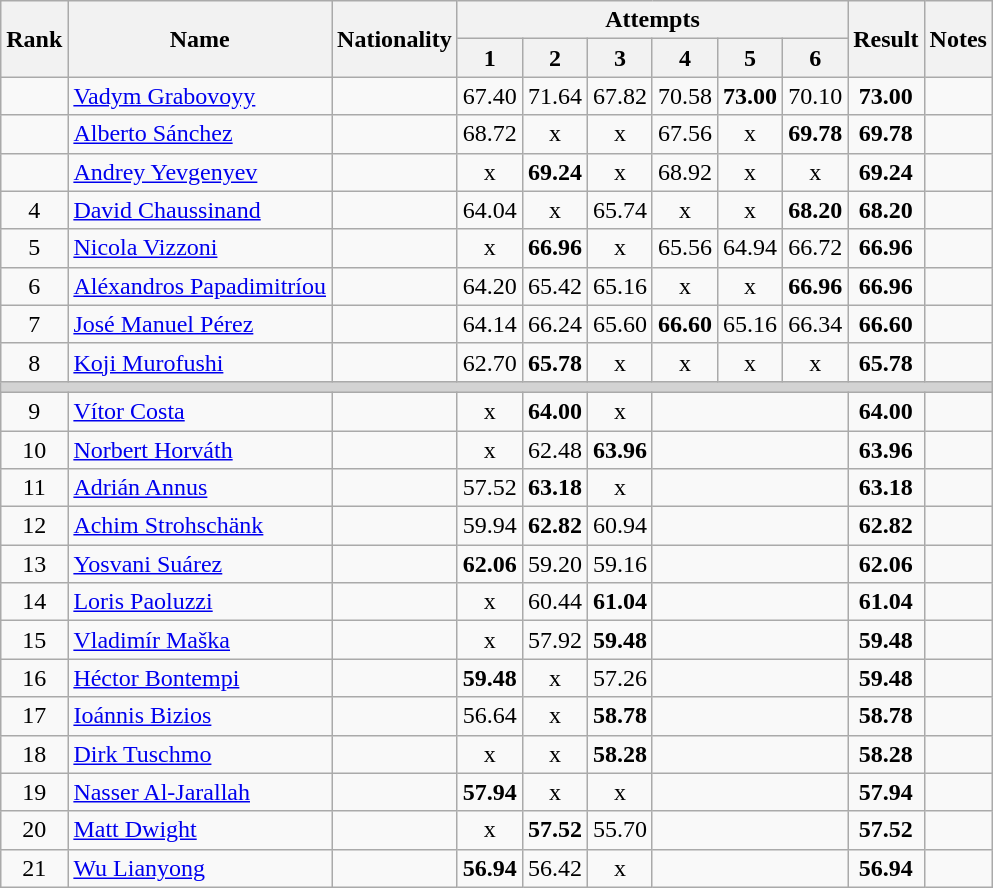<table class="wikitable sortable" style="text-align:center">
<tr>
<th rowspan=2>Rank</th>
<th rowspan=2>Name</th>
<th rowspan=2>Nationality</th>
<th colspan=6>Attempts</th>
<th rowspan=2>Result</th>
<th rowspan=2>Notes</th>
</tr>
<tr>
<th>1</th>
<th>2</th>
<th>3</th>
<th>4</th>
<th>5</th>
<th>6</th>
</tr>
<tr>
<td></td>
<td align=left><a href='#'>Vadym Grabovoyy</a></td>
<td align=left></td>
<td>67.40</td>
<td>71.64</td>
<td>67.82</td>
<td>70.58</td>
<td><strong>73.00</strong></td>
<td>70.10</td>
<td><strong>73.00</strong></td>
<td></td>
</tr>
<tr>
<td></td>
<td align=left><a href='#'>Alberto Sánchez</a></td>
<td align=left></td>
<td>68.72</td>
<td>x</td>
<td>x</td>
<td>67.56</td>
<td>x</td>
<td><strong>69.78</strong></td>
<td><strong>69.78</strong></td>
<td></td>
</tr>
<tr>
<td></td>
<td align=left><a href='#'>Andrey Yevgenyev</a></td>
<td align=left></td>
<td>x</td>
<td><strong>69.24</strong></td>
<td>x</td>
<td>68.92</td>
<td>x</td>
<td>x</td>
<td><strong>69.24</strong></td>
<td></td>
</tr>
<tr>
<td>4</td>
<td align=left><a href='#'>David Chaussinand</a></td>
<td align=left></td>
<td>64.04</td>
<td>x</td>
<td>65.74</td>
<td>x</td>
<td>x</td>
<td><strong>68.20</strong></td>
<td><strong>68.20</strong></td>
<td></td>
</tr>
<tr>
<td>5</td>
<td align=left><a href='#'>Nicola Vizzoni</a></td>
<td align=left></td>
<td>x</td>
<td><strong>66.96</strong></td>
<td>x</td>
<td>65.56</td>
<td>64.94</td>
<td>66.72</td>
<td><strong>66.96</strong></td>
<td></td>
</tr>
<tr>
<td>6</td>
<td align=left><a href='#'>Aléxandros Papadimitríou</a></td>
<td align=left></td>
<td>64.20</td>
<td>65.42</td>
<td>65.16</td>
<td>x</td>
<td>x</td>
<td><strong>66.96</strong></td>
<td><strong>66.96</strong></td>
<td></td>
</tr>
<tr>
<td>7</td>
<td align=left><a href='#'>José Manuel Pérez</a></td>
<td align=left></td>
<td>64.14</td>
<td>66.24</td>
<td>65.60</td>
<td><strong>66.60</strong></td>
<td>65.16</td>
<td>66.34</td>
<td><strong>66.60</strong></td>
<td></td>
</tr>
<tr>
<td>8</td>
<td align=left><a href='#'>Koji Murofushi</a></td>
<td align=left></td>
<td>62.70</td>
<td><strong>65.78</strong></td>
<td>x</td>
<td>x</td>
<td>x</td>
<td>x</td>
<td><strong>65.78</strong></td>
<td></td>
</tr>
<tr>
<td colspan=11 bgcolor=lightgray></td>
</tr>
<tr>
<td>9</td>
<td align=left><a href='#'>Vítor Costa</a></td>
<td align=left></td>
<td>x</td>
<td><strong>64.00</strong></td>
<td>x</td>
<td colspan=3></td>
<td><strong>64.00</strong></td>
<td></td>
</tr>
<tr>
<td>10</td>
<td align=left><a href='#'>Norbert Horváth</a></td>
<td align=left></td>
<td>x</td>
<td>62.48</td>
<td><strong>63.96</strong></td>
<td colspan=3></td>
<td><strong>63.96</strong></td>
<td></td>
</tr>
<tr>
<td>11</td>
<td align=left><a href='#'>Adrián Annus</a></td>
<td align=left></td>
<td>57.52</td>
<td><strong>63.18</strong></td>
<td>x</td>
<td colspan=3></td>
<td><strong>63.18</strong></td>
<td></td>
</tr>
<tr>
<td>12</td>
<td align=left><a href='#'>Achim Strohschänk</a></td>
<td align=left></td>
<td>59.94</td>
<td><strong>62.82</strong></td>
<td>60.94</td>
<td colspan=3></td>
<td><strong>62.82</strong></td>
<td></td>
</tr>
<tr>
<td>13</td>
<td align=left><a href='#'>Yosvani Suárez</a></td>
<td align=left></td>
<td><strong>62.06</strong></td>
<td>59.20</td>
<td>59.16</td>
<td colspan=3></td>
<td><strong>62.06</strong></td>
<td></td>
</tr>
<tr>
<td>14</td>
<td align=left><a href='#'>Loris Paoluzzi</a></td>
<td align=left></td>
<td>x</td>
<td>60.44</td>
<td><strong>61.04</strong></td>
<td colspan=3></td>
<td><strong>61.04</strong></td>
<td></td>
</tr>
<tr>
<td>15</td>
<td align=left><a href='#'>Vladimír Maška</a></td>
<td align=left></td>
<td>x</td>
<td>57.92</td>
<td><strong>59.48</strong></td>
<td colspan=3></td>
<td><strong>59.48</strong></td>
<td></td>
</tr>
<tr>
<td>16</td>
<td align=left><a href='#'>Héctor Bontempi</a></td>
<td align=left></td>
<td><strong>59.48</strong></td>
<td>x</td>
<td>57.26</td>
<td colspan=3></td>
<td><strong>59.48</strong></td>
<td></td>
</tr>
<tr>
<td>17</td>
<td align=left><a href='#'>Ioánnis Bizios</a></td>
<td align=left></td>
<td>56.64</td>
<td>x</td>
<td><strong>58.78</strong></td>
<td colspan=3></td>
<td><strong>58.78</strong></td>
<td></td>
</tr>
<tr>
<td>18</td>
<td align=left><a href='#'>Dirk Tuschmo</a></td>
<td align=left></td>
<td>x</td>
<td>x</td>
<td><strong>58.28</strong></td>
<td colspan=3></td>
<td><strong>58.28</strong></td>
<td></td>
</tr>
<tr>
<td>19</td>
<td align=left><a href='#'>Nasser Al-Jarallah</a></td>
<td align=left></td>
<td><strong>57.94</strong></td>
<td>x</td>
<td>x</td>
<td colspan=3></td>
<td><strong>57.94</strong></td>
<td></td>
</tr>
<tr>
<td>20</td>
<td align=left><a href='#'>Matt Dwight</a></td>
<td align=left></td>
<td>x</td>
<td><strong>57.52</strong></td>
<td>55.70</td>
<td colspan=3></td>
<td><strong>57.52</strong></td>
<td></td>
</tr>
<tr>
<td>21</td>
<td align=left><a href='#'>Wu Lianyong</a></td>
<td align=left></td>
<td><strong>56.94</strong></td>
<td>56.42</td>
<td>x</td>
<td colspan=3></td>
<td><strong>56.94</strong></td>
<td></td>
</tr>
</table>
